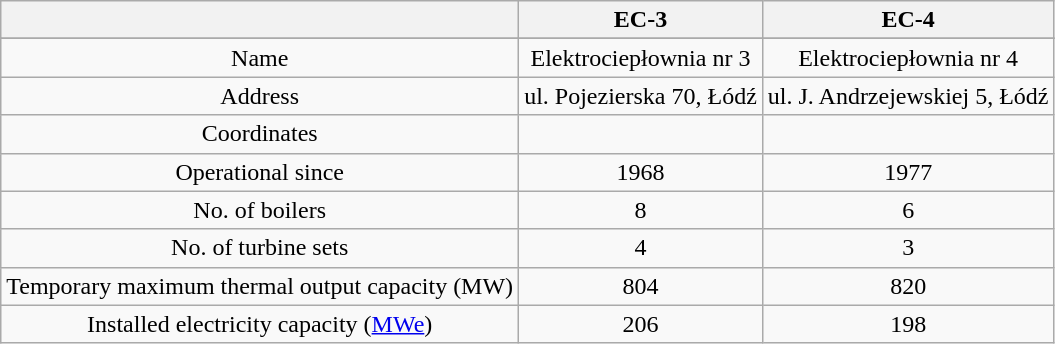<table class="wikitable" style="text-align:center">
<tr>
<th></th>
<th>EC-3</th>
<th>EC-4</th>
</tr>
<tr>
</tr>
<tr>
</tr>
<tr>
<td>Name</td>
<td>Elektrociepłownia nr 3</td>
<td>Elektrociepłownia nr 4</td>
</tr>
<tr>
<td>Address</td>
<td>ul. Pojezierska 70, Łódź</td>
<td>ul. J. Andrzejewskiej 5, Łódź</td>
</tr>
<tr>
<td>Coordinates</td>
<td></td>
<td></td>
</tr>
<tr>
<td>Operational since</td>
<td>1968</td>
<td>1977</td>
</tr>
<tr>
<td>No. of boilers</td>
<td>8</td>
<td>6</td>
</tr>
<tr>
<td>No. of turbine sets</td>
<td>4</td>
<td>3</td>
</tr>
<tr>
<td>Temporary maximum thermal output capacity (MW)</td>
<td>804</td>
<td>820</td>
</tr>
<tr>
<td>Installed electricity capacity (<a href='#'>MWe</a>)</td>
<td>206</td>
<td>198</td>
</tr>
</table>
